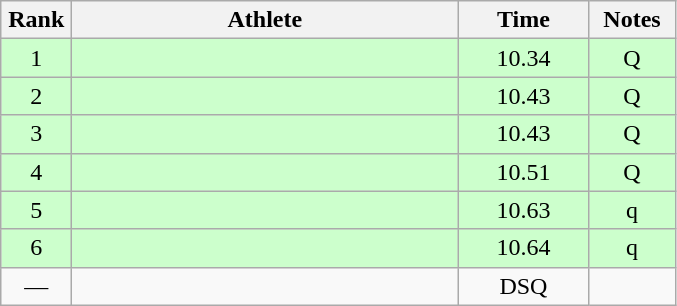<table class="wikitable" style="text-align:center">
<tr>
<th width=40>Rank</th>
<th width=250>Athlete</th>
<th width=80>Time</th>
<th width=50>Notes</th>
</tr>
<tr bgcolor="ccffcc">
<td>1</td>
<td align=left></td>
<td>10.34</td>
<td>Q</td>
</tr>
<tr bgcolor="ccffcc">
<td>2</td>
<td align=left></td>
<td>10.43</td>
<td>Q</td>
</tr>
<tr bgcolor="ccffcc">
<td>3</td>
<td align=left></td>
<td>10.43</td>
<td>Q</td>
</tr>
<tr bgcolor="ccffcc">
<td>4</td>
<td align=left></td>
<td>10.51</td>
<td>Q</td>
</tr>
<tr bgcolor="ccffcc">
<td>5</td>
<td align=left></td>
<td>10.63</td>
<td>q</td>
</tr>
<tr bgcolor="ccffcc">
<td>6</td>
<td align=left></td>
<td>10.64</td>
<td>q</td>
</tr>
<tr>
<td>—</td>
<td align=left></td>
<td>DSQ</td>
<td></td>
</tr>
</table>
